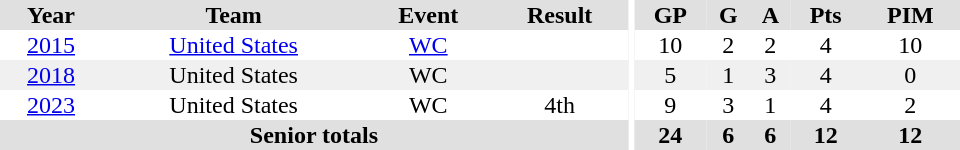<table border="0" cellpadding="1" cellspacing="0" ID="Table3" style="text-align:center; width:40em;">
<tr bgcolor="#e0e0e0">
<th>Year</th>
<th>Team</th>
<th>Event</th>
<th>Result</th>
<th rowspan="99" bgcolor="#ffffff"></th>
<th>GP</th>
<th>G</th>
<th>A</th>
<th>Pts</th>
<th>PIM</th>
</tr>
<tr>
<td><a href='#'>2015</a></td>
<td><a href='#'>United States</a></td>
<td><a href='#'>WC</a></td>
<td></td>
<td>10</td>
<td>2</td>
<td>2</td>
<td>4</td>
<td>10</td>
</tr>
<tr bgcolor="#f0f0f0">
<td><a href='#'>2018</a></td>
<td>United States</td>
<td>WC</td>
<td></td>
<td>5</td>
<td>1</td>
<td>3</td>
<td>4</td>
<td>0</td>
</tr>
<tr>
<td><a href='#'>2023</a></td>
<td>United States</td>
<td>WC</td>
<td>4th</td>
<td>9</td>
<td>3</td>
<td>1</td>
<td>4</td>
<td>2</td>
</tr>
<tr bgcolor="#e0e0e0">
<th colspan="4">Senior totals</th>
<th>24</th>
<th>6</th>
<th>6</th>
<th>12</th>
<th>12</th>
</tr>
</table>
